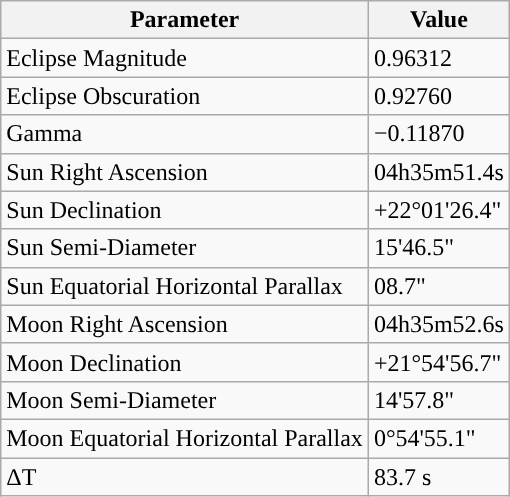<table class="wikitable">
<tr>
<th>Parameter</th>
<th>Value</th>
</tr>
<tr>
<td>Eclipse Magnitude</td>
<td>0.96312</td>
</tr>
<tr>
<td>Eclipse Obscuration</td>
<td>0.92760</td>
</tr>
<tr>
<td>Gamma</td>
<td>−0.11870</td>
</tr>
<tr>
<td>Sun Right Ascension</td>
<td>04h35m51.4s</td>
</tr>
<tr>
<td>Sun Declination</td>
<td>+22°01'26.4"</td>
</tr>
<tr>
<td>Sun Semi-Diameter</td>
<td>15'46.5"</td>
</tr>
<tr>
<td>Sun Equatorial Horizontal Parallax</td>
<td>08.7"</td>
</tr>
<tr>
<td>Moon Right Ascension</td>
<td>04h35m52.6s</td>
</tr>
<tr>
<td>Moon Declination</td>
<td>+21°54'56.7"</td>
</tr>
<tr>
<td>Moon Semi-Diameter</td>
<td>14'57.8"</td>
</tr>
<tr>
<td>Moon Equatorial Horizontal Parallax</td>
<td>0°54'55.1"</td>
</tr>
<tr>
<td>ΔT</td>
<td>83.7 s</td>
</tr>
</table>
